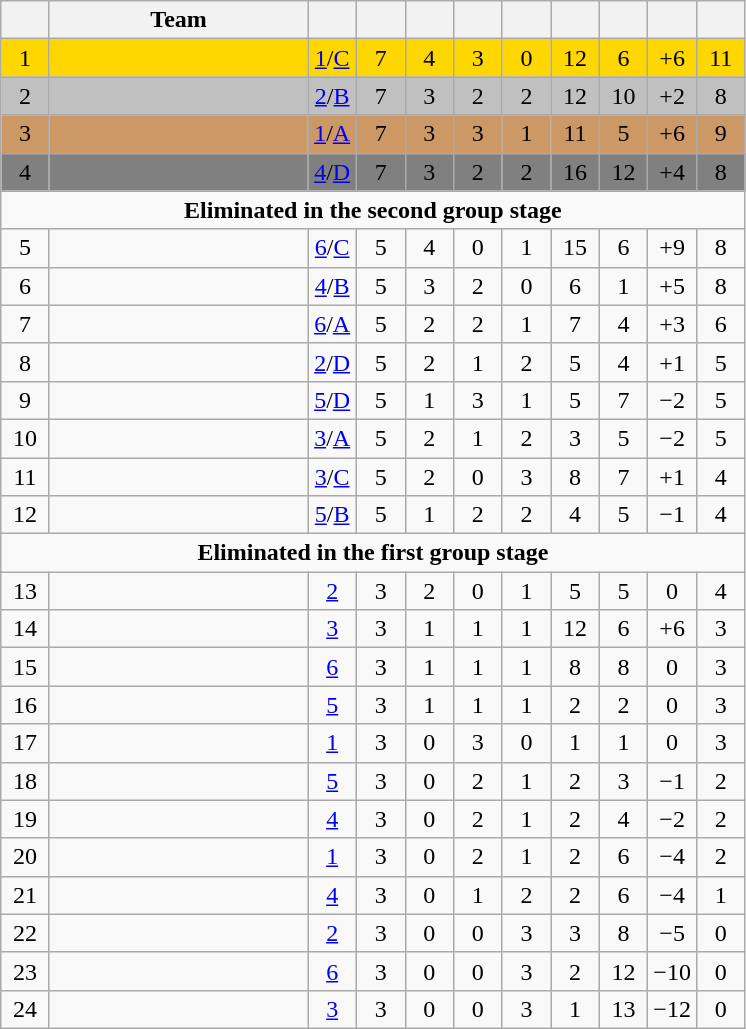<table class="wikitable" style="text-align:center">
<tr>
<th width=25></th>
<th width=165>Team</th>
<th width=25></th>
<th width=25></th>
<th width=25></th>
<th width=25></th>
<th width=25></th>
<th width=25></th>
<th width=25></th>
<th width=25></th>
<th width=25></th>
</tr>
<tr style="background:gold">
<td>1</td>
<td style="text-align:left"></td>
<td><a href='#'>1</a>/<a href='#'>C</a></td>
<td>7</td>
<td>4</td>
<td>3</td>
<td>0</td>
<td>12</td>
<td>6</td>
<td>+6</td>
<td>11</td>
</tr>
<tr style="background:silver">
<td>2</td>
<td style="text-align:left"></td>
<td><a href='#'>2</a>/<a href='#'>B</a></td>
<td>7</td>
<td>3</td>
<td>2</td>
<td>2</td>
<td>12</td>
<td>10</td>
<td>+2</td>
<td>8</td>
</tr>
<tr style="background:#c96">
<td>3</td>
<td style="text-align:left"></td>
<td><a href='#'>1</a>/<a href='#'>A</a></td>
<td>7</td>
<td>3</td>
<td>3</td>
<td>1</td>
<td>11</td>
<td>5</td>
<td>+6</td>
<td>9</td>
</tr>
<tr style="background:gray">
<td>4</td>
<td style="text-align:left"></td>
<td><a href='#'>4</a>/<a href='#'>D</a></td>
<td>7</td>
<td>3</td>
<td>2</td>
<td>2</td>
<td>16</td>
<td>12</td>
<td>+4</td>
<td>8</td>
</tr>
<tr>
<td colspan="11"><strong>Eliminated in the second group stage</strong></td>
</tr>
<tr>
<td>5</td>
<td style="text-align:left"></td>
<td><a href='#'>6</a>/<a href='#'>C</a></td>
<td>5</td>
<td>4</td>
<td>0</td>
<td>1</td>
<td>15</td>
<td>6</td>
<td>+9</td>
<td>8</td>
</tr>
<tr>
<td>6</td>
<td style="text-align:left"></td>
<td><a href='#'>4</a>/<a href='#'>B</a></td>
<td>5</td>
<td>3</td>
<td>2</td>
<td>0</td>
<td>6</td>
<td>1</td>
<td>+5</td>
<td>8</td>
</tr>
<tr>
<td>7</td>
<td style="text-align:left"></td>
<td><a href='#'>6</a>/<a href='#'>A</a></td>
<td>5</td>
<td>2</td>
<td>2</td>
<td>1</td>
<td>7</td>
<td>4</td>
<td>+3</td>
<td>6</td>
</tr>
<tr>
<td>8</td>
<td style="text-align:left"></td>
<td><a href='#'>2</a>/<a href='#'>D</a></td>
<td>5</td>
<td>2</td>
<td>1</td>
<td>2</td>
<td>5</td>
<td>4</td>
<td>+1</td>
<td>5</td>
</tr>
<tr>
<td>9</td>
<td style="text-align:left"></td>
<td><a href='#'>5</a>/<a href='#'>D</a></td>
<td>5</td>
<td>1</td>
<td>3</td>
<td>1</td>
<td>5</td>
<td>7</td>
<td>−2</td>
<td>5</td>
</tr>
<tr>
<td>10</td>
<td style="text-align:left"></td>
<td><a href='#'>3</a>/<a href='#'>A</a></td>
<td>5</td>
<td>2</td>
<td>1</td>
<td>2</td>
<td>3</td>
<td>5</td>
<td>−2</td>
<td>5</td>
</tr>
<tr>
<td>11</td>
<td style="text-align:left"></td>
<td><a href='#'>3</a>/<a href='#'>C</a></td>
<td>5</td>
<td>2</td>
<td>0</td>
<td>3</td>
<td>8</td>
<td>7</td>
<td>+1</td>
<td>4</td>
</tr>
<tr>
<td>12</td>
<td style="text-align:left"></td>
<td><a href='#'>5</a>/<a href='#'>B</a></td>
<td>5</td>
<td>1</td>
<td>2</td>
<td>2</td>
<td>4</td>
<td>5</td>
<td>−1</td>
<td>4</td>
</tr>
<tr>
<td colspan="11"><strong>Eliminated in the first group stage</strong></td>
</tr>
<tr>
<td>13</td>
<td style="text-align:left"></td>
<td><a href='#'>2</a></td>
<td>3</td>
<td>2</td>
<td>0</td>
<td>1</td>
<td>5</td>
<td>5</td>
<td>0</td>
<td>4</td>
</tr>
<tr>
<td>14</td>
<td style="text-align:left"></td>
<td><a href='#'>3</a></td>
<td>3</td>
<td>1</td>
<td>1</td>
<td>1</td>
<td>12</td>
<td>6</td>
<td>+6</td>
<td>3</td>
</tr>
<tr>
<td>15</td>
<td style="text-align:left"></td>
<td><a href='#'>6</a></td>
<td>3</td>
<td>1</td>
<td>1</td>
<td>1</td>
<td>8</td>
<td>8</td>
<td>0</td>
<td>3</td>
</tr>
<tr>
<td>16</td>
<td style="text-align:left"></td>
<td><a href='#'>5</a></td>
<td>3</td>
<td>1</td>
<td>1</td>
<td>1</td>
<td>2</td>
<td>2</td>
<td>0</td>
<td>3</td>
</tr>
<tr>
<td>17</td>
<td style="text-align:left"></td>
<td><a href='#'>1</a></td>
<td>3</td>
<td>0</td>
<td>3</td>
<td>0</td>
<td>1</td>
<td>1</td>
<td>0</td>
<td>3</td>
</tr>
<tr>
<td>18</td>
<td style="text-align:left"></td>
<td><a href='#'>5</a></td>
<td>3</td>
<td>0</td>
<td>2</td>
<td>1</td>
<td>2</td>
<td>3</td>
<td>−1</td>
<td>2</td>
</tr>
<tr>
<td>19</td>
<td style="text-align:left"></td>
<td><a href='#'>4</a></td>
<td>3</td>
<td>0</td>
<td>2</td>
<td>1</td>
<td>2</td>
<td>4</td>
<td>−2</td>
<td>2</td>
</tr>
<tr>
<td>20</td>
<td style="text-align:left"></td>
<td><a href='#'>1</a></td>
<td>3</td>
<td>0</td>
<td>2</td>
<td>1</td>
<td>2</td>
<td>6</td>
<td>−4</td>
<td>2</td>
</tr>
<tr>
<td>21</td>
<td style="text-align:left"></td>
<td><a href='#'>4</a></td>
<td>3</td>
<td>0</td>
<td>1</td>
<td>2</td>
<td>2</td>
<td>6</td>
<td>−4</td>
<td>1</td>
</tr>
<tr>
<td>22</td>
<td style="text-align:left"></td>
<td><a href='#'>2</a></td>
<td>3</td>
<td>0</td>
<td>0</td>
<td>3</td>
<td>3</td>
<td>8</td>
<td>−5</td>
<td>0</td>
</tr>
<tr>
<td>23</td>
<td style="text-align:left"></td>
<td><a href='#'>6</a></td>
<td>3</td>
<td>0</td>
<td>0</td>
<td>3</td>
<td>2</td>
<td>12</td>
<td>−10</td>
<td>0</td>
</tr>
<tr>
<td>24</td>
<td style="text-align:left"></td>
<td><a href='#'>3</a></td>
<td>3</td>
<td>0</td>
<td>0</td>
<td>3</td>
<td>1</td>
<td>13</td>
<td>−12</td>
<td>0</td>
</tr>
</table>
